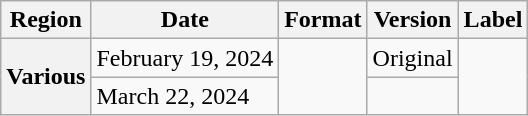<table class="wikitable plainrowheaders">
<tr>
<th scope="col">Region</th>
<th scope="col">Date</th>
<th scope="col">Format</th>
<th scope="col">Version</th>
<th scope="col">Label</th>
</tr>
<tr>
<th scope="row" rowspan="3">Various </th>
<td>February 19, 2024</td>
<td rowspan="2"></td>
<td>Original</td>
<td rowspan="2"></td>
</tr>
<tr>
<td>March 22, 2024</td>
<td></td>
</tr>
</table>
